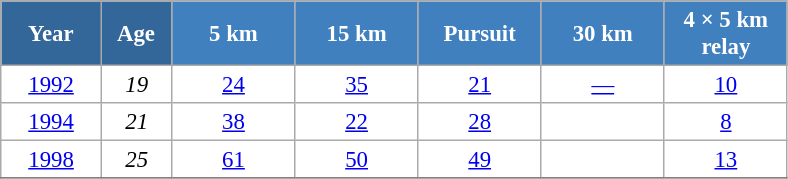<table class="wikitable" style="font-size:95%; text-align:center; border:grey solid 1px; border-collapse:collapse; background:#ffffff;">
<tr>
<th style="background-color:#369; color:white; width:60px;"> Year </th>
<th style="background-color:#369; color:white; width:40px;"> Age </th>
<th style="background-color:#4180be; color:white; width:75px;"> 5 km </th>
<th style="background-color:#4180be; color:white; width:75px;"> 15 km </th>
<th style="background-color:#4180be; color:white; width:75px;"> Pursuit </th>
<th style="background-color:#4180be; color:white; width:75px;"> 30 km </th>
<th style="background-color:#4180be; color:white; width:75px;"> 4 × 5 km <br> relay </th>
</tr>
<tr>
<td><a href='#'>1992</a></td>
<td><em>19</em></td>
<td><a href='#'>24</a></td>
<td><a href='#'>35</a></td>
<td><a href='#'>21</a></td>
<td><a href='#'>—</a></td>
<td><a href='#'>10</a></td>
</tr>
<tr>
<td><a href='#'>1994</a></td>
<td><em>21</em></td>
<td><a href='#'>38</a></td>
<td><a href='#'>22</a></td>
<td><a href='#'>28</a></td>
<td><a href='#'></a></td>
<td><a href='#'>8</a></td>
</tr>
<tr>
<td><a href='#'>1998</a></td>
<td><em>25</em></td>
<td><a href='#'>61</a></td>
<td><a href='#'>50</a></td>
<td><a href='#'>49</a></td>
<td><a href='#'></a></td>
<td><a href='#'>13</a></td>
</tr>
<tr>
</tr>
</table>
